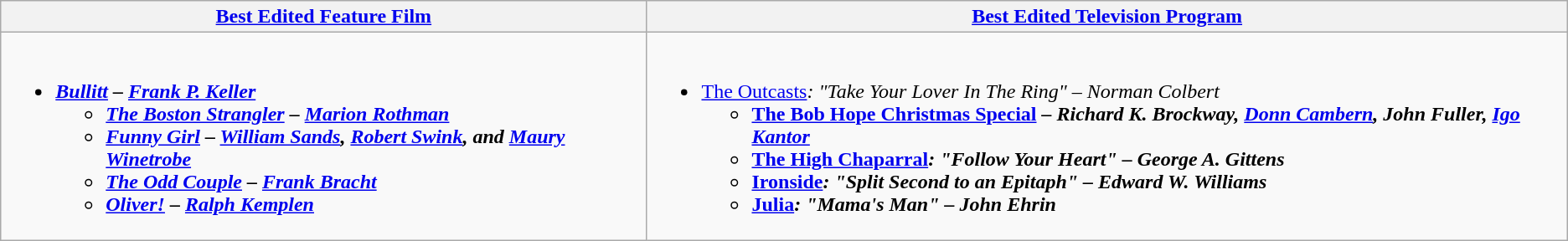<table class=wikitable style="width=100%">
<tr>
<th style="width=50%"><a href='#'>Best Edited Feature Film</a></th>
<th style="width=50%"><a href='#'>Best Edited Television Program</a></th>
</tr>
<tr>
<td valign="top"><br><ul><li><strong><em><a href='#'>Bullitt</a><em> – <a href='#'>Frank P. Keller</a><strong><ul><li></strong><a href='#'>The Boston Strangler</a></em> – <a href='#'>Marion Rothman</a></li><li><em><a href='#'>Funny Girl</a></em> – <a href='#'>William Sands</a>, <a href='#'>Robert Swink</a>, and <a href='#'>Maury Winetrobe</a></li><li><em><a href='#'>The Odd Couple</a></em> – <a href='#'>Frank Bracht</a></li><li><em><a href='#'>Oliver!</a></em> – <a href='#'>Ralph Kemplen</a></li></ul></li></ul></td>
<td valign="top"><br><ul><li></em></strong><a href='#'>The Outcasts</a><em>: "Take Your Lover In The Ring" – Norman Colbert<strong><ul><li></em><a href='#'>The Bob Hope Christmas Special</a><em> – Richard K. Brockway, <a href='#'>Donn Cambern</a>, John Fuller, <a href='#'>Igo Kantor</a></li><li></em><a href='#'>The High Chaparral</a><em>: "Follow Your Heart" – George A. Gittens</li><li></em><a href='#'>Ironside</a><em>: "Split Second to an Epitaph" – Edward W. Williams</li><li></em><a href='#'>Julia</a><em>: "Mama's Man" – John Ehrin</li></ul></li></ul></td>
</tr>
</table>
